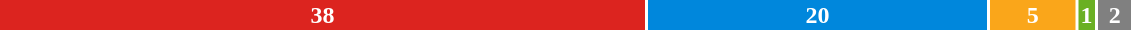<table style="width:60%; text-align:center;">
<tr style="color:white;">
<td style="background:#DC241f; width:57.6%;"><strong>38</strong></td>
<td style="background:#0087DC; width:30.3%;"><strong>20</strong></td>
<td style="background:#FAA61A; width:7.6%;"><strong>5</strong></td>
<td style="background:#6AB023; width:1.5%;"><strong>1</strong></td>
<td style="background:grey; width:3.0%;"><strong>2</strong></td>
</tr>
<tr>
<td><span></span></td>
<td><span></span></td>
<td><span></span></td>
<td><span></span></td>
<td><span></span></td>
</tr>
</table>
